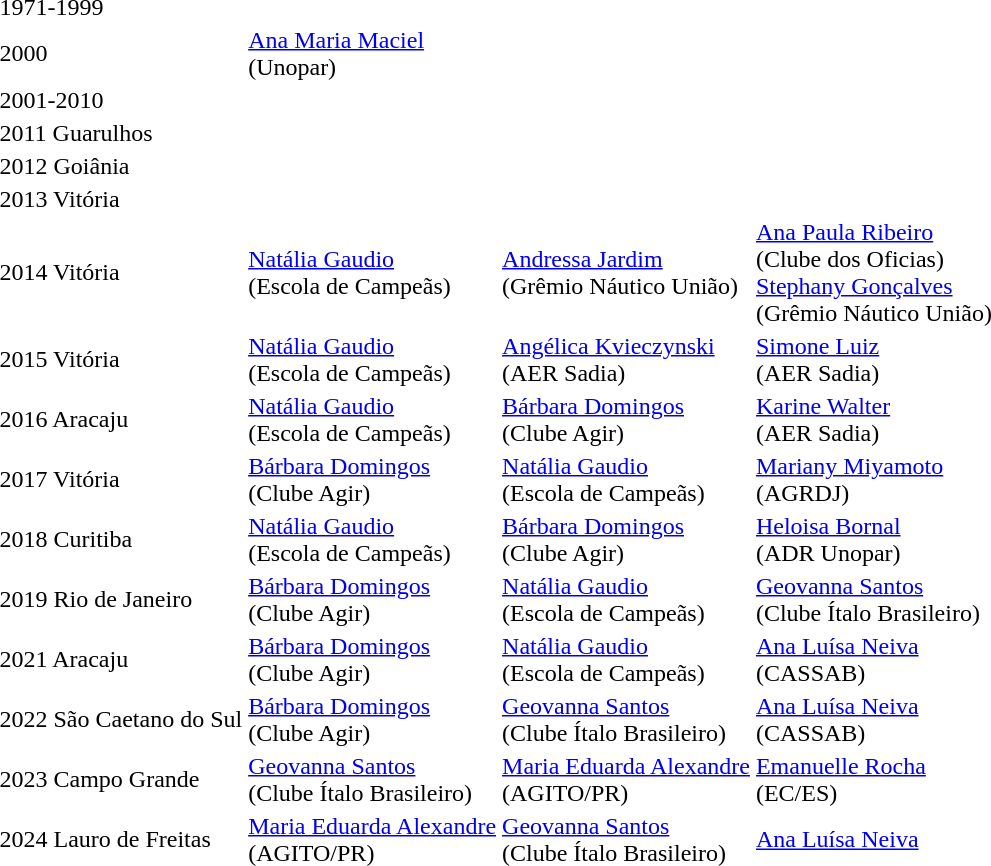<table>
<tr>
<td>1971-1999</td>
<td></td>
<td></td>
<td></td>
</tr>
<tr>
<td>2000</td>
<td><a href='#'>Ana Maria Maciel</a><br>(Unopar)</td>
<td></td>
<td></td>
</tr>
<tr>
<td>2001-2010</td>
<td></td>
<td></td>
<td></td>
</tr>
<tr>
<td>2011 Guarulhos</td>
<td></td>
<td></td>
<td></td>
</tr>
<tr>
<td>2012 Goiânia</td>
<td></td>
<td></td>
<td></td>
</tr>
<tr>
<td>2013 Vitória</td>
<td></td>
<td></td>
<td></td>
</tr>
<tr>
<td>2014 Vitória</td>
<td><a href='#'>Natália Gaudio</a><br>(Escola de Campeãs)</td>
<td><a href='#'>Andressa Jardim</a><br>(Grêmio Náutico União)</td>
<td><a href='#'>Ana Paula Ribeiro</a><br>(Clube dos Oficias)<br><a href='#'>Stephany Gonçalves</a><br>(Grêmio Náutico União)</td>
</tr>
<tr>
<td>2015 Vitória</td>
<td><a href='#'>Natália Gaudio</a><br>(Escola de Campeãs)</td>
<td><a href='#'>Angélica Kvieczynski</a><br>(AER Sadia)</td>
<td><a href='#'>Simone Luiz</a><br>(AER Sadia)</td>
</tr>
<tr>
<td>2016 Aracaju</td>
<td><a href='#'>Natália Gaudio</a><br>(Escola de Campeãs)</td>
<td><a href='#'>Bárbara Domingos</a><br>(Clube Agir)</td>
<td><a href='#'>Karine Walter</a><br>(AER Sadia)</td>
</tr>
<tr>
<td>2017 Vitória</td>
<td><a href='#'>Bárbara Domingos</a><br>(Clube Agir)</td>
<td><a href='#'>Natália Gaudio</a><br>(Escola de Campeãs)</td>
<td><a href='#'>Mariany Miyamoto</a><br>(AGRDJ)</td>
</tr>
<tr>
<td>2018 Curitiba</td>
<td><a href='#'>Natália Gaudio</a><br>(Escola de Campeãs)</td>
<td><a href='#'>Bárbara Domingos</a><br>(Clube Agir)</td>
<td><a href='#'>Heloisa Bornal</a><br>(ADR Unopar)</td>
</tr>
<tr>
<td>2019 Rio de Janeiro</td>
<td><a href='#'>Bárbara Domingos</a><br>(Clube Agir)</td>
<td><a href='#'>Natália Gaudio</a><br>(Escola de Campeãs)</td>
<td><a href='#'>Geovanna Santos</a><br>(Clube Ítalo Brasileiro)</td>
</tr>
<tr>
<td>2021 Aracaju</td>
<td><a href='#'>Bárbara Domingos</a><br>(Clube Agir)</td>
<td><a href='#'>Natália Gaudio</a><br>(Escola de Campeãs)</td>
<td><a href='#'>Ana Luísa Neiva</a><br>(CASSAB)</td>
</tr>
<tr>
<td>2022 São Caetano do Sul</td>
<td><a href='#'>Bárbara Domingos</a><br>(Clube Agir)</td>
<td><a href='#'>Geovanna Santos</a><br>(Clube Ítalo Brasileiro)</td>
<td><a href='#'>Ana Luísa Neiva</a><br>(CASSAB)</td>
</tr>
<tr>
<td>2023 Campo Grande</td>
<td><a href='#'>Geovanna Santos</a><br>(Clube Ítalo Brasileiro)</td>
<td><a href='#'>Maria Eduarda Alexandre</a><br> (AGITO/PR)</td>
<td><a href='#'>Emanuelle Rocha</a><br>(EC/ES)</td>
</tr>
<tr>
<td>2024 Lauro de Freitas</td>
<td><a href='#'>Maria Eduarda Alexandre</a><br> (AGITO/PR)</td>
<td><a href='#'>Geovanna Santos</a><br>(Clube Ítalo Brasileiro)</td>
<td><a href='#'>Ana Luísa Neiva</a></td>
</tr>
<tr>
</tr>
</table>
